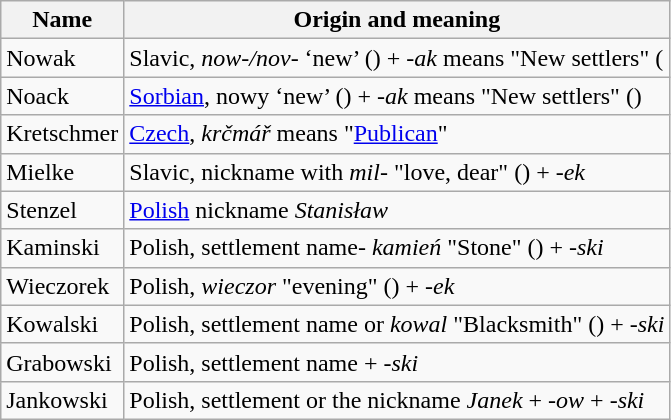<table class="wikitable">
<tr>
<th>Name</th>
<th>Origin and meaning</th>
</tr>
<tr>
<td>Nowak</td>
<td>Slavic, <em>now-/nov-</em> ‘new’ () + <em>-ak</em>  means "New settlers" (</td>
</tr>
<tr>
<td>Noack</td>
<td><a href='#'>Sorbian</a>, nowy ‘new’ () + <em>-ak</em>  means "New settlers" ()</td>
</tr>
<tr>
<td>Kretschmer</td>
<td><a href='#'>Czech</a>, <em>krčmář</em> means "<a href='#'>Publican</a>"</td>
</tr>
<tr>
<td>Mielke</td>
<td>Slavic, nickname with <em>mil-</em> "love, dear" () + -<em>ek</em></td>
</tr>
<tr>
<td>Stenzel</td>
<td><a href='#'>Polish</a> nickname <em>Stanisław</em></td>
</tr>
<tr>
<td>Kaminski</td>
<td>Polish, settlement name- <em>kamień</em> "Stone" () + <em>-ski</em></td>
</tr>
<tr>
<td>Wieczorek</td>
<td>Polish, <em>wieczor</em> "evening" () + <em>-ek</em></td>
</tr>
<tr>
<td>Kowalski</td>
<td>Polish, settlement name or <em>kowal</em> "Blacksmith" () + <em>-ski</em></td>
</tr>
<tr>
<td>Grabowski</td>
<td>Polish, settlement name + <em>-ski</em></td>
</tr>
<tr>
<td>Jankowski</td>
<td>Polish, settlement or the nickname <em>Janek</em> + <em>-ow</em> + <em>-ski</em></td>
</tr>
</table>
